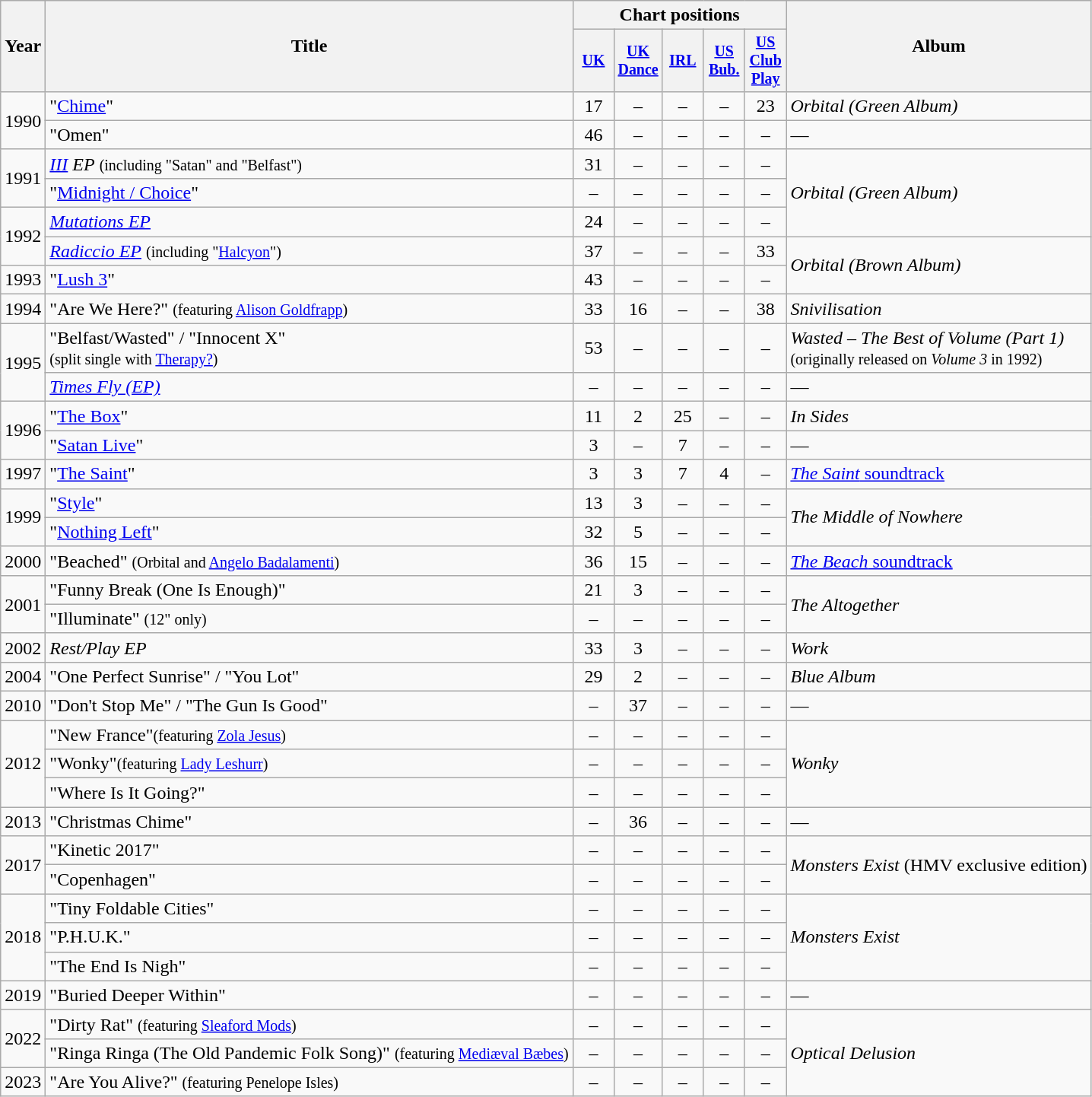<table class="wikitable" style=text-align:center;>
<tr>
<th scope="col" rowspan="2">Year</th>
<th scope="col" rowspan="2">Title</th>
<th scope="col" colspan="5">Chart positions</th>
<th scope="col" rowspan="2">Album</th>
</tr>
<tr style="font-size:smaller;">
<th scope="col" width="30"><a href='#'>UK</a><br></th>
<th scope="col" width="30"><a href='#'>UK Dance</a><br></th>
<th scope="col" width="30"><a href='#'>IRL</a><br></th>
<th scope="col" width="30"><a href='#'>US Bub.</a><br></th>
<th scope="col" width="30"><a href='#'>US Club Play</a><br></th>
</tr>
<tr>
<td rowspan="2">1990</td>
<td align=left>"<a href='#'>Chime</a>"</td>
<td>17</td>
<td>–</td>
<td>–</td>
<td>–</td>
<td>23</td>
<td align=left><em>Orbital (Green Album)</em></td>
</tr>
<tr>
<td align=left>"Omen"</td>
<td>46</td>
<td>–</td>
<td>–</td>
<td>–</td>
<td>–</td>
<td align=left>—</td>
</tr>
<tr>
<td rowspan="2">1991</td>
<td align=left><em><a href='#'>III</a> EP</em> <small>(including "Satan" and "Belfast")</small></td>
<td>31</td>
<td>–</td>
<td>–</td>
<td>–</td>
<td>–</td>
<td align=left rowspan="3"><em>Orbital (Green Album)</em></td>
</tr>
<tr>
<td align=left>"<a href='#'>Midnight / Choice</a>"</td>
<td>–</td>
<td>–</td>
<td>–</td>
<td>–</td>
<td>–</td>
</tr>
<tr>
<td rowspan="2">1992</td>
<td align=left><em><a href='#'>Mutations EP</a></em></td>
<td>24</td>
<td>–</td>
<td>–</td>
<td>–</td>
<td>–</td>
</tr>
<tr>
<td align=left><em><a href='#'>Radiccio EP</a></em> <small>(including "<a href='#'>Halcyon</a>")</small></td>
<td>37</td>
<td>–</td>
<td>–</td>
<td>–</td>
<td>33</td>
<td align=left rowspan="2"><em>Orbital (Brown Album)</em></td>
</tr>
<tr>
<td>1993</td>
<td align=left>"<a href='#'>Lush 3</a>"</td>
<td>43</td>
<td>–</td>
<td>–</td>
<td>–</td>
<td>–</td>
</tr>
<tr>
<td>1994</td>
<td align=left>"Are We Here?" <small>(featuring <a href='#'>Alison Goldfrapp</a>)</small></td>
<td>33</td>
<td>16</td>
<td>–</td>
<td>–</td>
<td>38</td>
<td align=left><em>Snivilisation</em></td>
</tr>
<tr>
<td rowspan="2">1995</td>
<td align=left>"Belfast/Wasted" / "Innocent X"<br><small>(split single with <a href='#'>Therapy?</a>)</small></td>
<td>53</td>
<td>–</td>
<td>–</td>
<td>–</td>
<td>–</td>
<td align=left><em>Wasted – The Best of Volume (Part 1)</em><br><small>(originally released on <em>Volume 3</em> in 1992)</small></td>
</tr>
<tr>
<td align=left><em><a href='#'>Times Fly (EP)</a></em></td>
<td>–</td>
<td>–</td>
<td>–</td>
<td>–</td>
<td>–</td>
<td align=left>—</td>
</tr>
<tr>
<td rowspan="2">1996</td>
<td align=left>"<a href='#'>The Box</a>"</td>
<td>11</td>
<td>2</td>
<td>25</td>
<td>–</td>
<td>–</td>
<td align=left><em>In Sides</em></td>
</tr>
<tr>
<td align=left>"<a href='#'>Satan Live</a>"</td>
<td>3</td>
<td>–</td>
<td>7</td>
<td>–</td>
<td>–</td>
<td align=left>—</td>
</tr>
<tr>
<td>1997</td>
<td align=left>"<a href='#'>The Saint</a>"</td>
<td>3</td>
<td>3</td>
<td>7</td>
<td>4</td>
<td>–</td>
<td align=left><a href='#'><em>The Saint</em> soundtrack</a></td>
</tr>
<tr>
<td rowspan="2">1999</td>
<td align=left>"<a href='#'>Style</a>"</td>
<td>13</td>
<td>3</td>
<td>–</td>
<td>–</td>
<td>–</td>
<td align=left rowspan="2"><em>The Middle of Nowhere</em></td>
</tr>
<tr>
<td align=left>"<a href='#'>Nothing Left</a>"</td>
<td>32</td>
<td>5</td>
<td>–</td>
<td>–</td>
<td>–</td>
</tr>
<tr>
<td>2000</td>
<td align=left>"Beached" <small>(Orbital and <a href='#'>Angelo Badalamenti</a>)</small></td>
<td>36</td>
<td>15</td>
<td>–</td>
<td>–</td>
<td>–</td>
<td align=left><a href='#'><em>The Beach</em> soundtrack</a></td>
</tr>
<tr>
<td rowspan="2">2001</td>
<td align=left>"Funny Break (One Is Enough)"</td>
<td>21</td>
<td>3</td>
<td>–</td>
<td>–</td>
<td>–</td>
<td align=left rowspan="2"><em>The Altogether</em></td>
</tr>
<tr>
<td align=left>"Illuminate" <small>(12" only)</small></td>
<td>–</td>
<td>–</td>
<td>–</td>
<td>–</td>
<td>–</td>
</tr>
<tr>
<td>2002</td>
<td align=left><em>Rest/Play EP</em></td>
<td>33</td>
<td>3</td>
<td>–</td>
<td>–</td>
<td>–</td>
<td align=left><em>Work</em></td>
</tr>
<tr>
<td>2004</td>
<td align=left>"One Perfect Sunrise" / "You Lot"</td>
<td>29</td>
<td>2</td>
<td>–</td>
<td>–</td>
<td>–</td>
<td align=left><em>Blue Album</em></td>
</tr>
<tr>
<td>2010</td>
<td align=left>"Don't Stop Me" / "The Gun Is Good"</td>
<td>–</td>
<td>37</td>
<td>–</td>
<td>–</td>
<td>–</td>
<td align=left>—</td>
</tr>
<tr>
<td rowspan="3">2012</td>
<td align=left>"New France"<small>(featuring <a href='#'>Zola Jesus</a>)</small></td>
<td>–</td>
<td>–</td>
<td>–</td>
<td>–</td>
<td>–</td>
<td align=left rowspan="3"><em>Wonky</em></td>
</tr>
<tr>
<td align=left>"Wonky"<small>(featuring <a href='#'>Lady Leshurr</a>)</small></td>
<td>–</td>
<td>–</td>
<td>–</td>
<td>–</td>
<td>–</td>
</tr>
<tr>
<td align=left>"Where Is It Going?"</td>
<td>–</td>
<td>–</td>
<td>–</td>
<td>–</td>
<td>–</td>
</tr>
<tr>
<td>2013</td>
<td align=left>"Christmas Chime"</td>
<td>–</td>
<td>36</td>
<td>–</td>
<td>–</td>
<td>–</td>
<td align=left>—</td>
</tr>
<tr>
<td rowspan="2">2017</td>
<td align=left>"Kinetic 2017"</td>
<td>–</td>
<td>–</td>
<td>–</td>
<td>–</td>
<td>–</td>
<td align=left rowspan="2"><em>Monsters Exist</em> (HMV exclusive edition)</td>
</tr>
<tr>
<td align=left>"Copenhagen"</td>
<td>–</td>
<td>–</td>
<td>–</td>
<td>–</td>
<td>–</td>
</tr>
<tr>
<td rowspan="3">2018</td>
<td align=left>"Tiny Foldable Cities"</td>
<td>–</td>
<td>–</td>
<td>–</td>
<td>–</td>
<td>–</td>
<td align=left rowspan="3"><em>Monsters Exist</em></td>
</tr>
<tr>
<td align=left>"P.H.U.K."</td>
<td>–</td>
<td>–</td>
<td>–</td>
<td>–</td>
<td>–</td>
</tr>
<tr>
<td align=left>"The End Is Nigh"</td>
<td>–</td>
<td>–</td>
<td>–</td>
<td>–</td>
<td>–</td>
</tr>
<tr>
<td>2019</td>
<td align=left>"Buried Deeper Within"</td>
<td>–</td>
<td>–</td>
<td>–</td>
<td>–</td>
<td>–</td>
<td align=left>—</td>
</tr>
<tr>
<td rowspan="2">2022</td>
<td align=left>"Dirty Rat" <small>(featuring <a href='#'>Sleaford Mods</a>)</small></td>
<td>–</td>
<td>–</td>
<td>–</td>
<td>–</td>
<td>–</td>
<td align=left rowspan="3"><em>Optical Delusion</em></td>
</tr>
<tr>
<td align=left>"Ringa Ringa (The Old Pandemic Folk Song)" <small>(featuring <a href='#'>Mediæval Bæbes</a>)</small></td>
<td>–</td>
<td>–</td>
<td>–</td>
<td>–</td>
<td>–</td>
</tr>
<tr>
<td>2023</td>
<td align=left>"Are You Alive?" <small>(featuring Penelope Isles)</small></td>
<td>–</td>
<td>–</td>
<td>–</td>
<td>–</td>
<td>–</td>
</tr>
</table>
